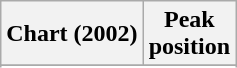<table class="wikitable sortable plainrowheaders" style="text-align:center">
<tr>
<th scope="col">Chart (2002)</th>
<th scope="col">Peak<br> position</th>
</tr>
<tr>
</tr>
<tr>
</tr>
</table>
